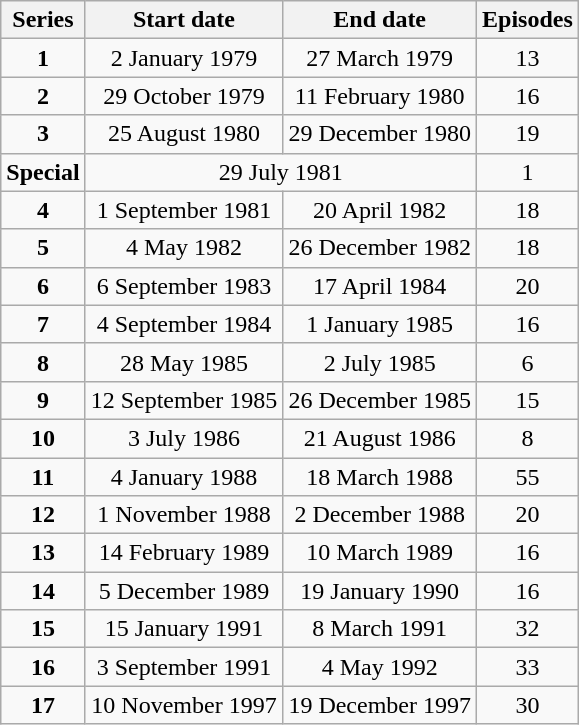<table class="wikitable" style="text-align:center;">
<tr>
<th>Series</th>
<th>Start date</th>
<th>End date</th>
<th>Episodes</th>
</tr>
<tr>
<td><strong>1</strong></td>
<td>2 January 1979</td>
<td>27 March 1979</td>
<td>13</td>
</tr>
<tr>
<td><strong>2</strong></td>
<td>29 October 1979</td>
<td>11 February 1980</td>
<td>16</td>
</tr>
<tr>
<td><strong>3</strong></td>
<td>25 August 1980</td>
<td>29 December 1980</td>
<td>19</td>
</tr>
<tr>
<td><strong>Special</strong></td>
<td colspan="2">29 July 1981</td>
<td>1</td>
</tr>
<tr>
<td><strong>4</strong></td>
<td>1 September 1981</td>
<td>20 April 1982</td>
<td>18</td>
</tr>
<tr>
<td><strong>5</strong></td>
<td>4 May 1982</td>
<td>26 December 1982</td>
<td>18</td>
</tr>
<tr>
<td><strong>6</strong></td>
<td>6 September 1983</td>
<td>17 April 1984</td>
<td>20</td>
</tr>
<tr>
<td><strong>7</strong></td>
<td>4 September 1984</td>
<td>1 January 1985</td>
<td>16</td>
</tr>
<tr>
<td><strong>8</strong></td>
<td>28 May 1985</td>
<td>2 July 1985</td>
<td>6</td>
</tr>
<tr>
<td><strong>9</strong></td>
<td>12 September 1985</td>
<td>26 December 1985</td>
<td>15</td>
</tr>
<tr>
<td><strong>10</strong></td>
<td>3 July 1986</td>
<td>21 August 1986</td>
<td>8</td>
</tr>
<tr>
<td><strong>11</strong></td>
<td>4 January 1988</td>
<td>18 March 1988</td>
<td>55</td>
</tr>
<tr>
<td><strong>12</strong></td>
<td>1 November 1988</td>
<td>2 December 1988</td>
<td>20</td>
</tr>
<tr>
<td><strong>13</strong></td>
<td>14 February 1989</td>
<td>10 March 1989</td>
<td>16</td>
</tr>
<tr>
<td><strong>14</strong></td>
<td>5 December 1989</td>
<td>19 January 1990</td>
<td>16</td>
</tr>
<tr>
<td><strong>15</strong></td>
<td>15 January 1991</td>
<td>8 March 1991</td>
<td>32</td>
</tr>
<tr>
<td><strong>16</strong></td>
<td>3 September 1991</td>
<td>4 May 1992</td>
<td>33</td>
</tr>
<tr>
<td><strong>17</strong></td>
<td>10 November 1997</td>
<td>19 December 1997</td>
<td>30</td>
</tr>
</table>
